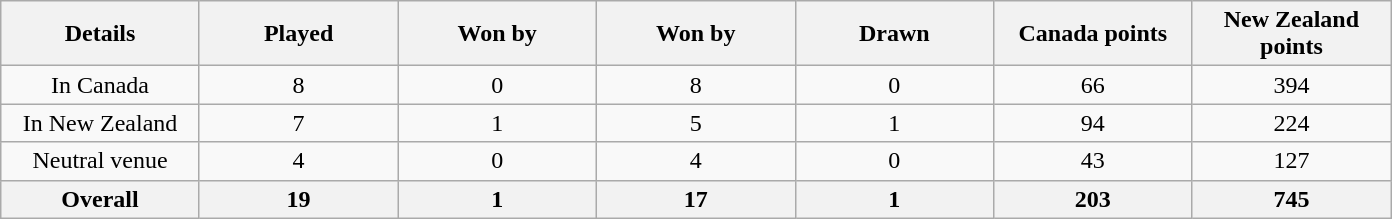<table class="wikitable sortable" style="text-align: center;">
<tr>
<th width="125">Details</th>
<th width="125">Played</th>
<th width="125">Won by<br></th>
<th width="125">Won by<br></th>
<th width="125">Drawn</th>
<th width="125">Canada points</th>
<th width="125">New Zealand points</th>
</tr>
<tr>
<td>In Canada</td>
<td>8</td>
<td>0</td>
<td>8</td>
<td>0</td>
<td>66</td>
<td>394</td>
</tr>
<tr>
<td>In New Zealand</td>
<td>7</td>
<td>1</td>
<td>5</td>
<td>1</td>
<td>94</td>
<td>224</td>
</tr>
<tr>
<td>Neutral venue</td>
<td>4</td>
<td>0</td>
<td>4</td>
<td>0</td>
<td>43</td>
<td>127</td>
</tr>
<tr>
<th>Overall</th>
<th>19</th>
<th>1</th>
<th>17</th>
<th>1</th>
<th>203</th>
<th>745</th>
</tr>
</table>
